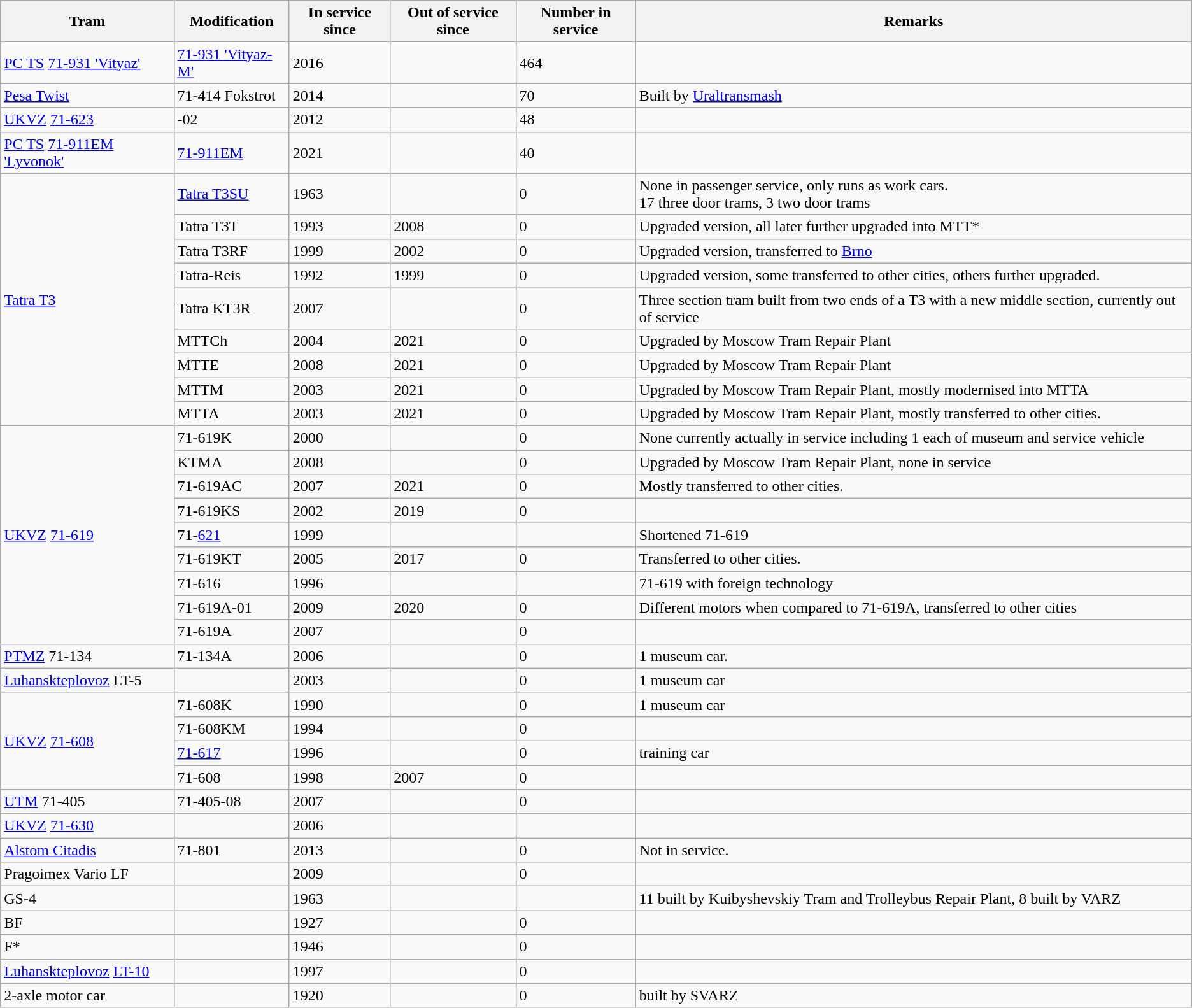<table class="wikitable">
<tr>
<th>Tram</th>
<th>Modification</th>
<th>In service since</th>
<th>Out of service since</th>
<th>Number in service</th>
<th>Remarks</th>
</tr>
<tr>
<td><a href='#'>PC TS</a> <a href='#'>71-931 'Vityaz'</a></td>
<td><a href='#'>71-931 'Vityaz-M'</a></td>
<td>2016</td>
<td></td>
<td>464</td>
<td></td>
</tr>
<tr>
<td><a href='#'>Pesa Twist</a></td>
<td>71-414 Fokstrot</td>
<td>2014</td>
<td></td>
<td>70</td>
<td>Built by <a href='#'>Uraltransmash</a></td>
</tr>
<tr>
<td><a href='#'>UKVZ</a> <a href='#'>71-623</a></td>
<td>-02</td>
<td>2012</td>
<td></td>
<td>48</td>
<td></td>
</tr>
<tr>
<td><a href='#'>PC TS</a> <a href='#'>71-911EM 'Lyvonok'</a></td>
<td><a href='#'>71-911EM</a></td>
<td>2021</td>
<td></td>
<td>40</td>
<td></td>
</tr>
<tr>
<td rowspan="9"><a href='#'>Tatra T3</a></td>
<td><a href='#'>Tatra T3SU</a></td>
<td>1963</td>
<td></td>
<td>0</td>
<td>None in passenger service, only runs as work cars.<br>17 three door trams, 3 two door trams</td>
</tr>
<tr>
<td>Tatra T3T</td>
<td>1993</td>
<td>2008</td>
<td>0</td>
<td>Upgraded version, all later further upgraded into MTT*</td>
</tr>
<tr>
<td>Tatra T3RF</td>
<td>1999</td>
<td>2002</td>
<td>0</td>
<td>Upgraded version, transferred to <a href='#'>Brno</a></td>
</tr>
<tr>
<td>Tatra-Reis</td>
<td>1992</td>
<td>1999</td>
<td>0</td>
<td>Upgraded version, some transferred to other cities, others further upgraded.</td>
</tr>
<tr>
<td>Tatra KT3R</td>
<td>2007</td>
<td></td>
<td>0</td>
<td>Three section tram built from two ends of a T3 with a new middle section, currently out of service</td>
</tr>
<tr>
<td>MTTCh</td>
<td>2004</td>
<td>2021</td>
<td>0</td>
<td>Upgraded by Moscow Tram Repair Plant</td>
</tr>
<tr>
<td>MTTE</td>
<td>2008</td>
<td>2021</td>
<td>0</td>
<td>Upgraded by Moscow Tram Repair Plant</td>
</tr>
<tr>
<td>MTTM</td>
<td>2003</td>
<td>2021</td>
<td>0</td>
<td>Upgraded by Moscow Tram Repair Plant, mostly modernised into MTTA</td>
</tr>
<tr>
<td>MTTA</td>
<td>2003</td>
<td>2021</td>
<td>0</td>
<td>Upgraded by Moscow Tram Repair Plant, mostly transferred to other cities.</td>
</tr>
<tr>
<td rowspan="9"><a href='#'>UKVZ</a> <a href='#'>71-619</a></td>
<td>71-619K</td>
<td>2000</td>
<td></td>
<td>0</td>
<td>None currently actually in service including 1 each of museum and service vehicle</td>
</tr>
<tr>
<td>KTMA</td>
<td>2008</td>
<td></td>
<td>0</td>
<td>Upgraded by Moscow Tram Repair Plant, none in service</td>
</tr>
<tr>
<td>71-619AC</td>
<td>2007</td>
<td>2021</td>
<td>0</td>
<td>Mostly transferred to other cities.</td>
</tr>
<tr>
<td>71-619KS</td>
<td>2002</td>
<td>2019</td>
<td>0</td>
<td></td>
</tr>
<tr>
<td>71-<a href='#'>621</a></td>
<td>1999</td>
<td></td>
<td></td>
<td>Shortened 71-619</td>
</tr>
<tr>
<td>71-619KT</td>
<td>2005</td>
<td>2017</td>
<td>0</td>
<td>Transferred to other cities.</td>
</tr>
<tr>
<td>71-616</td>
<td>1996</td>
<td></td>
<td></td>
<td>71-619 with foreign technology</td>
</tr>
<tr>
<td>71-619A-01</td>
<td>2009</td>
<td>2020</td>
<td>0</td>
<td>Different motors when compared to 71-619A, transferred to other cities</td>
</tr>
<tr>
<td>71-619A</td>
<td>2007</td>
<td></td>
<td>0</td>
<td></td>
</tr>
<tr>
<td><a href='#'>PTMZ</a> 71-134</td>
<td>71-134A</td>
<td>2006</td>
<td></td>
<td>0</td>
<td>1 museum car.</td>
</tr>
<tr>
<td><a href='#'>Luhanskteplovoz</a> LT-5</td>
<td></td>
<td>2003</td>
<td></td>
<td>0</td>
<td>1 museum car</td>
</tr>
<tr>
<td rowspan="4"><a href='#'>UKVZ</a> <a href='#'>71-608</a></td>
<td>71-608K</td>
<td>1990</td>
<td></td>
<td>0</td>
<td>1 museum car</td>
</tr>
<tr>
<td>71-608KM</td>
<td>1994</td>
<td></td>
<td>0</td>
<td></td>
</tr>
<tr>
<td><a href='#'>71-617</a></td>
<td>1996</td>
<td></td>
<td>0</td>
<td>training car</td>
</tr>
<tr>
<td>71-608</td>
<td>1998</td>
<td>2007</td>
<td>0</td>
<td></td>
</tr>
<tr>
<td><a href='#'>UTM</a> 71-405</td>
<td>71-405-08</td>
<td>2007</td>
<td></td>
<td>0</td>
<td></td>
</tr>
<tr>
<td><a href='#'>UKVZ</a> <a href='#'>71-630</a></td>
<td></td>
<td>2006</td>
<td></td>
<td></td>
<td></td>
</tr>
<tr>
<td><a href='#'>Alstom Citadis</a></td>
<td>71-801</td>
<td>2013</td>
<td></td>
<td>0</td>
<td>Not in service.</td>
</tr>
<tr>
<td>Pragoimex Vario LF</td>
<td></td>
<td>2009</td>
<td></td>
<td>0</td>
<td></td>
</tr>
<tr>
<td>GS-4</td>
<td></td>
<td>1963</td>
<td></td>
<td></td>
<td>11 built by Kuibyshevskiy Tram and Trolleybus Repair Plant, 8 built by VARZ</td>
</tr>
<tr>
<td>BF</td>
<td></td>
<td>1927</td>
<td></td>
<td>0</td>
<td></td>
</tr>
<tr>
<td>F*</td>
<td></td>
<td>1946</td>
<td></td>
<td>0</td>
<td></td>
</tr>
<tr>
<td><a href='#'>Luhanskteplovoz</a> <a href='#'>LT-10</a></td>
<td></td>
<td>1997</td>
<td></td>
<td>0</td>
<td></td>
</tr>
<tr>
<td>2-axle motor car</td>
<td></td>
<td>1920</td>
<td></td>
<td>0</td>
<td>built by SVARZ</td>
</tr>
</table>
